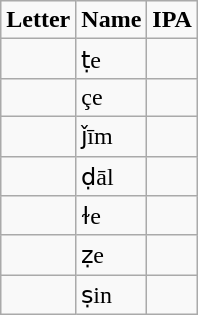<table class="wikitable">
<tr>
<td><strong>Letter</strong></td>
<td><strong>Name</strong></td>
<td><strong>IPA</strong></td>
</tr>
<tr>
<td><span>  </span></td>
<td>ṭe</td>
<td></td>
</tr>
<tr>
<td><span>  </span></td>
<td>çe</td>
<td></td>
</tr>
<tr>
<td><span>  </span></td>
<td>ǰīm</td>
<td></td>
</tr>
<tr>
<td><span>  </span></td>
<td>ḍāl</td>
<td></td>
</tr>
<tr>
<td><span>  </span></td>
<td>ɫe</td>
<td></td>
</tr>
<tr>
<td><span>  </span></td>
<td>ẓe</td>
<td></td>
</tr>
<tr>
<td><span>  </span></td>
<td>ṣin</td>
<td></td>
</tr>
</table>
